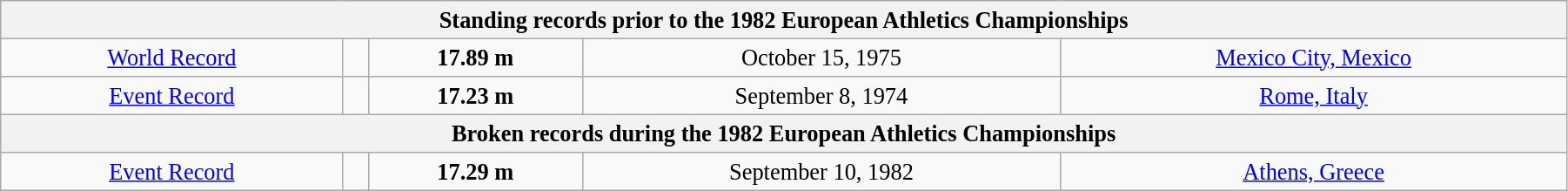<table class="wikitable" style=" text-align:center; font-size:110%;" width="95%">
<tr>
<th colspan="5">Standing records prior to the 1982 European Athletics Championships</th>
</tr>
<tr>
<td><a href='#'>World Record</a></td>
<td></td>
<td><strong>17.89 m</strong></td>
<td>October 15, 1975</td>
<td> <a href='#'>Mexico City, Mexico</a></td>
</tr>
<tr>
<td><a href='#'>Event Record</a></td>
<td></td>
<td><strong>17.23 m</strong></td>
<td>September 8, 1974</td>
<td> <a href='#'>Rome, Italy</a></td>
</tr>
<tr>
<th colspan="5">Broken records during the 1982 European Athletics Championships</th>
</tr>
<tr>
<td><a href='#'>Event Record</a></td>
<td></td>
<td><strong>17.29 m</strong></td>
<td>September 10, 1982</td>
<td> <a href='#'>Athens, Greece</a></td>
</tr>
</table>
